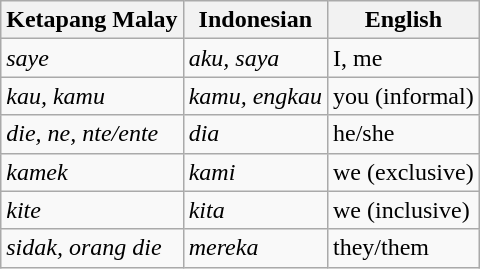<table class="wikitable">
<tr>
<th>Ketapang Malay</th>
<th>Indonesian</th>
<th>English</th>
</tr>
<tr>
<td><em>saye</em></td>
<td><em>aku, saya</em></td>
<td>I, me</td>
</tr>
<tr>
<td><em>kau, kamu</em></td>
<td><em>kamu, engkau</em></td>
<td>you (informal)</td>
</tr>
<tr>
<td><em>die,</em> <em>ne, nte/ente</em></td>
<td><em>dia</em></td>
<td>he/she</td>
</tr>
<tr>
<td><em>kamek</em></td>
<td><em>kami</em></td>
<td>we (exclusive)</td>
</tr>
<tr>
<td><em>kite</em></td>
<td><em>kita</em></td>
<td>we (inclusive)</td>
</tr>
<tr>
<td><em>sidak, orang die</em></td>
<td><em>mereka</em></td>
<td>they/them</td>
</tr>
</table>
